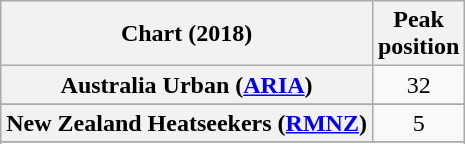<table class="wikitable sortable plainrowheaders" style="text-align:center">
<tr>
<th scope="col">Chart (2018)</th>
<th scope="col">Peak<br> position</th>
</tr>
<tr>
<th scope="row">Australia Urban (<a href='#'>ARIA</a>)</th>
<td>32</td>
</tr>
<tr>
</tr>
<tr>
</tr>
<tr>
</tr>
<tr>
</tr>
<tr>
<th scope="row">New Zealand Heatseekers (<a href='#'>RMNZ</a>)</th>
<td>5</td>
</tr>
<tr>
</tr>
<tr>
</tr>
<tr>
</tr>
<tr>
</tr>
<tr>
</tr>
<tr>
</tr>
<tr>
</tr>
<tr>
</tr>
</table>
